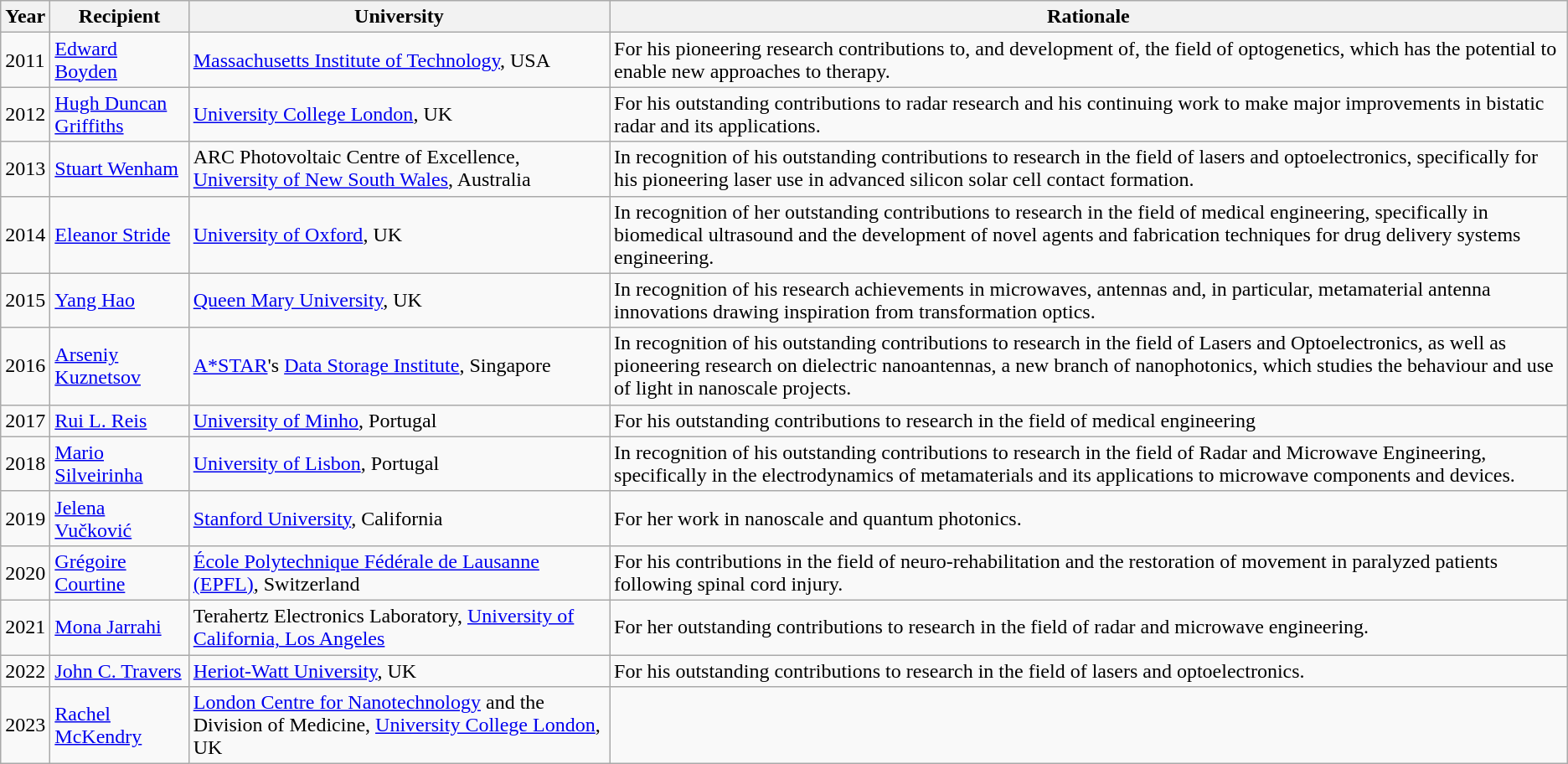<table class="wikitable">
<tr>
<th>Year</th>
<th>Recipient</th>
<th>University</th>
<th>Rationale</th>
</tr>
<tr>
<td>2011</td>
<td><a href='#'>Edward Boyden</a></td>
<td><a href='#'>Massachusetts Institute of Technology</a>, USA</td>
<td>For his pioneering research contributions to, and development of, the field of optogenetics, which has the potential to enable new approaches to therapy.</td>
</tr>
<tr>
<td>2012</td>
<td><a href='#'>Hugh Duncan Griffiths</a></td>
<td><a href='#'>University College London</a>, UK</td>
<td>For his outstanding contributions to radar research and his continuing work to make major improvements in bistatic radar and its applications.</td>
</tr>
<tr>
<td>2013</td>
<td><a href='#'>Stuart Wenham</a></td>
<td>ARC Photovoltaic Centre of Excellence, <a href='#'>University of New South Wales</a>, Australia</td>
<td>In recognition of his outstanding contributions to research in the field of lasers and optoelectronics, specifically for his pioneering laser use in advanced silicon solar cell contact formation.</td>
</tr>
<tr>
<td>2014</td>
<td><a href='#'>Eleanor Stride</a></td>
<td><a href='#'>University of Oxford</a>, UK</td>
<td>In recognition of her outstanding contributions to research in the field of medical engineering, specifically in biomedical ultrasound and the development of novel agents and fabrication techniques for drug delivery systems engineering.</td>
</tr>
<tr>
<td>2015</td>
<td><a href='#'>Yang Hao</a></td>
<td><a href='#'>Queen Mary University</a>, UK</td>
<td>In recognition of his research achievements in microwaves, antennas and, in particular, metamaterial antenna innovations drawing inspiration from transformation optics.</td>
</tr>
<tr>
<td>2016</td>
<td><a href='#'>Arseniy Kuznetsov</a></td>
<td><a href='#'>A*STAR</a>'s <a href='#'>Data Storage Institute</a>, Singapore</td>
<td>In recognition of his outstanding contributions to research in the field of Lasers and Optoelectronics, as well as pioneering research on dielectric nanoantennas, a new branch of nanophotonics, which studies the behaviour and use of light in nanoscale projects.</td>
</tr>
<tr>
<td>2017</td>
<td><a href='#'>Rui L. Reis</a></td>
<td><a href='#'>University of Minho</a>, Portugal</td>
<td>For his outstanding contributions to research in the field of medical engineering</td>
</tr>
<tr>
<td>2018</td>
<td><a href='#'>Mario Silveirinha</a></td>
<td><a href='#'>University of Lisbon</a>, Portugal</td>
<td>In recognition of his outstanding contributions to research in the field of Radar and Microwave Engineering, specifically in the electrodynamics of metamaterials and its applications to microwave components and devices.</td>
</tr>
<tr>
<td>2019</td>
<td><a href='#'>Jelena Vučković</a></td>
<td><a href='#'>Stanford University</a>, California</td>
<td>For her work in nanoscale and quantum photonics.</td>
</tr>
<tr>
<td>2020</td>
<td><a href='#'>Grégoire Courtine</a></td>
<td><a href='#'>École Polytechnique Fédérale de Lausanne (EPFL)</a>, Switzerland</td>
<td>For his contributions in the field of neuro-rehabilitation and the restoration of movement in paralyzed patients following spinal cord injury.</td>
</tr>
<tr>
<td>2021</td>
<td><a href='#'>Mona Jarrahi</a></td>
<td>Terahertz Electronics Laboratory, <a href='#'>University of California, Los Angeles</a></td>
<td>For her outstanding contributions to research in the field of radar and microwave engineering.</td>
</tr>
<tr>
<td>2022</td>
<td><a href='#'>John C. Travers</a></td>
<td><a href='#'>Heriot-Watt University</a>, UK</td>
<td>For his outstanding contributions to research in the field of lasers and optoelectronics.</td>
</tr>
<tr>
<td>2023</td>
<td><a href='#'>Rachel McKendry</a></td>
<td><a href='#'>London Centre for Nanotechnology</a> and the Division of Medicine, <a href='#'>University College London</a>, UK</td>
<td></td>
</tr>
</table>
